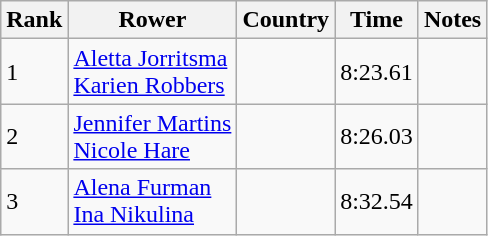<table class="wikitable">
<tr>
<th>Rank</th>
<th>Rower</th>
<th>Country</th>
<th>Time</th>
<th>Notes</th>
</tr>
<tr>
<td>1</td>
<td><a href='#'>Aletta Jorritsma</a><br><a href='#'>Karien Robbers</a></td>
<td></td>
<td>8:23.61</td>
<td></td>
</tr>
<tr>
<td>2</td>
<td><a href='#'>Jennifer Martins</a><br><a href='#'>Nicole Hare</a></td>
<td></td>
<td>8:26.03</td>
<td></td>
</tr>
<tr>
<td>3</td>
<td><a href='#'>Alena Furman</a><br><a href='#'>Ina Nikulina</a></td>
<td></td>
<td>8:32.54</td>
<td></td>
</tr>
</table>
